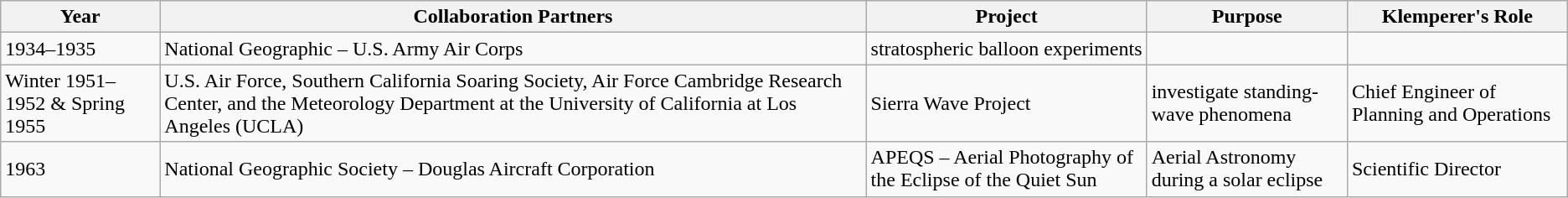<table class="wikitable" border="1">
<tr>
<th>Year</th>
<th>Collaboration Partners</th>
<th>Project</th>
<th>Purpose</th>
<th>Klemperer's Role</th>
</tr>
<tr>
<td>1934–1935</td>
<td>National Geographic – U.S. Army Air Corps</td>
<td>stratospheric balloon experiments</td>
<td></td>
<td></td>
</tr>
<tr>
<td>Winter 1951–1952 & Spring 1955</td>
<td>U.S. Air Force, Southern California Soaring Society, Air Force Cambridge Research Center, and the Meteorology Department at the University of California at Los Angeles (UCLA)</td>
<td>Sierra Wave Project</td>
<td>investigate standing-wave phenomena</td>
<td>Chief Engineer of Planning and Operations</td>
</tr>
<tr>
<td>1963</td>
<td>National Geographic Society – Douglas Aircraft Corporation</td>
<td>APEQS – Aerial Photography of the Eclipse of the Quiet Sun</td>
<td>Aerial Astronomy during a solar eclipse</td>
<td>Scientific Director</td>
</tr>
</table>
